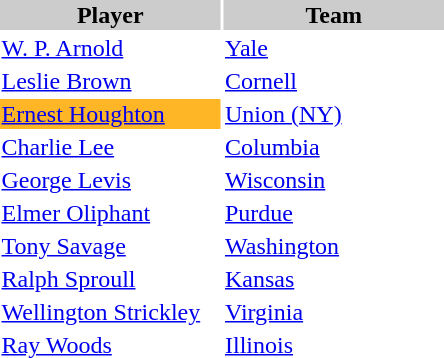<table style="width:300px" "border:'1' 'solid' 'gray'">
<tr>
<th style="background:#CCCCCC;width:50%">Player</th>
<th style="background:#CCCCCC;width:50%">Team</th>
</tr>
<tr>
<td><a href='#'>W. P. Arnold</a></td>
<td><a href='#'>Yale</a></td>
</tr>
<tr>
<td><a href='#'>Leslie Brown</a></td>
<td><a href='#'>Cornell</a></td>
</tr>
<tr>
<td style="background-color:#ffb626"><a href='#'>Ernest Houghton</a></td>
<td><a href='#'>Union (NY)</a></td>
</tr>
<tr>
<td><a href='#'>Charlie Lee</a></td>
<td><a href='#'>Columbia</a></td>
</tr>
<tr>
<td><a href='#'>George Levis</a></td>
<td><a href='#'>Wisconsin</a></td>
</tr>
<tr>
<td><a href='#'>Elmer Oliphant</a></td>
<td><a href='#'>Purdue</a></td>
</tr>
<tr>
<td><a href='#'>Tony Savage</a></td>
<td><a href='#'>Washington</a></td>
</tr>
<tr>
<td><a href='#'>Ralph Sproull</a></td>
<td><a href='#'>Kansas</a></td>
</tr>
<tr>
<td><a href='#'>Wellington Strickley</a></td>
<td><a href='#'>Virginia</a></td>
</tr>
<tr>
<td><a href='#'>Ray Woods</a></td>
<td><a href='#'>Illinois</a></td>
</tr>
</table>
